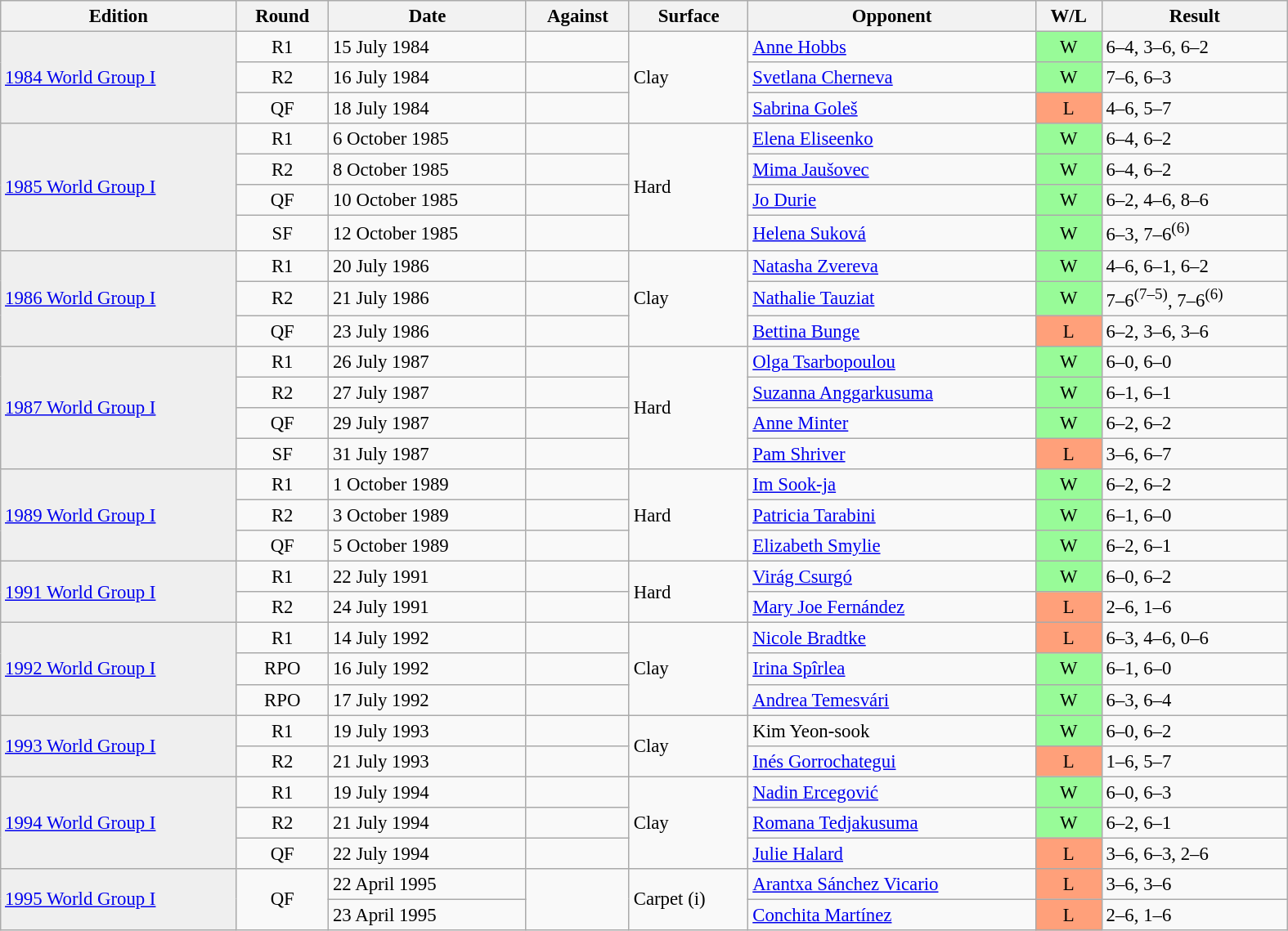<table class="wikitable" style="font-size:95%;" width="1050">
<tr>
<th>Edition</th>
<th>Round</th>
<th>Date</th>
<th>Against</th>
<th>Surface</th>
<th>Opponent</th>
<th>W/L</th>
<th>Result</th>
</tr>
<tr>
<td bgcolor=#efefef rowspan=3><a href='#'>1984 World Group I</a></td>
<td align=center>R1</td>
<td>15 July 1984</td>
<td></td>
<td rowspan=3>Clay</td>
<td> <a href='#'>Anne Hobbs</a></td>
<td bgcolor=#98FB98 align=center>W</td>
<td>6–4, 3–6, 6–2</td>
</tr>
<tr>
<td align=center>R2</td>
<td>16 July 1984</td>
<td></td>
<td> <a href='#'>Svetlana Cherneva</a></td>
<td bgcolor=#98FB98 align=center>W</td>
<td>7–6, 6–3</td>
</tr>
<tr>
<td align=center>QF</td>
<td>18 July 1984</td>
<td></td>
<td> <a href='#'>Sabrina Goleš</a></td>
<td bgcolor=#FFA07A align=center>L</td>
<td>4–6, 5–7</td>
</tr>
<tr>
<td bgcolor=#efefef rowspan=4><a href='#'>1985 World Group I</a></td>
<td align=center>R1</td>
<td>6 October 1985</td>
<td></td>
<td rowspan=4>Hard</td>
<td> <a href='#'>Elena Eliseenko</a></td>
<td bgcolor=#98FB98 align=center>W</td>
<td>6–4, 6–2</td>
</tr>
<tr>
<td align=center>R2</td>
<td>8 October 1985</td>
<td></td>
<td> <a href='#'>Mima Jaušovec</a></td>
<td bgcolor=#98FB98 align=center>W</td>
<td>6–4, 6–2</td>
</tr>
<tr>
<td align=center>QF</td>
<td>10 October 1985</td>
<td></td>
<td> <a href='#'>Jo Durie</a></td>
<td bgcolor=#98FB98 align=center>W</td>
<td>6–2, 4–6, 8–6</td>
</tr>
<tr>
<td align=center>SF</td>
<td>12 October 1985</td>
<td></td>
<td> <a href='#'>Helena Suková</a></td>
<td bgcolor=#98FB98 align=center>W</td>
<td>6–3, 7–6<sup>(6)</sup></td>
</tr>
<tr>
<td bgcolor=#efefef rowspan=3><a href='#'>1986 World Group I</a></td>
<td align=center>R1</td>
<td>20 July 1986</td>
<td></td>
<td rowspan=3>Clay</td>
<td> <a href='#'>Natasha Zvereva</a></td>
<td bgcolor=#98FB98 align=center>W</td>
<td>4–6, 6–1, 6–2</td>
</tr>
<tr>
<td align=center>R2</td>
<td>21 July 1986</td>
<td></td>
<td> <a href='#'>Nathalie Tauziat</a></td>
<td bgcolor=#98FB98 align=center>W</td>
<td>7–6<sup>(7–5)</sup>, 7–6<sup>(6)</sup></td>
</tr>
<tr>
<td align=center>QF</td>
<td>23 July 1986</td>
<td></td>
<td> <a href='#'>Bettina Bunge</a></td>
<td bgcolor=#FFA07A align=center>L</td>
<td>6–2, 3–6, 3–6</td>
</tr>
<tr>
<td bgcolor=#efefef rowspan=4><a href='#'>1987 World Group I</a></td>
<td align=center>R1</td>
<td>26 July 1987</td>
<td></td>
<td rowspan=4>Hard</td>
<td> <a href='#'>Olga Tsarbopoulou</a></td>
<td bgcolor=#98FB98 align=center>W</td>
<td>6–0, 6–0</td>
</tr>
<tr>
<td align=center>R2</td>
<td>27 July 1987</td>
<td></td>
<td> <a href='#'>Suzanna Anggarkusuma</a></td>
<td bgcolor=#98FB98 align=center>W</td>
<td>6–1, 6–1</td>
</tr>
<tr>
<td align=center>QF</td>
<td>29 July 1987</td>
<td></td>
<td> <a href='#'>Anne Minter</a></td>
<td bgcolor=#98FB98 align=center>W</td>
<td>6–2, 6–2</td>
</tr>
<tr>
<td align=center>SF</td>
<td>31 July 1987</td>
<td></td>
<td> <a href='#'>Pam Shriver</a></td>
<td bgcolor=#FFA07A align=center>L</td>
<td>3–6, 6–7</td>
</tr>
<tr>
<td bgcolor=#efefef rowspan=3><a href='#'>1989 World Group I</a></td>
<td align=center>R1</td>
<td>1 October 1989</td>
<td></td>
<td rowspan=3>Hard</td>
<td> <a href='#'>Im Sook-ja</a></td>
<td bgcolor=#98FB98 align=center>W</td>
<td>6–2, 6–2</td>
</tr>
<tr>
<td align=center>R2</td>
<td>3 October 1989</td>
<td></td>
<td> <a href='#'>Patricia Tarabini</a></td>
<td bgcolor=#98FB98 align=center>W</td>
<td>6–1, 6–0</td>
</tr>
<tr>
<td align=center>QF</td>
<td>5 October 1989</td>
<td></td>
<td> <a href='#'>Elizabeth Smylie</a></td>
<td bgcolor=#98FB98 align=center>W</td>
<td>6–2, 6–1</td>
</tr>
<tr>
<td bgcolor=#efefef rowspan=2><a href='#'>1991 World Group I</a></td>
<td align=center>R1</td>
<td>22 July 1991</td>
<td></td>
<td rowspan=2>Hard</td>
<td> <a href='#'>Virág Csurgó</a></td>
<td bgcolor=#98FB98 align=center>W</td>
<td>6–0, 6–2</td>
</tr>
<tr>
<td align=center>R2</td>
<td>24 July 1991</td>
<td></td>
<td> <a href='#'>Mary Joe Fernández</a></td>
<td bgcolor=#FFA07A align=center>L</td>
<td>2–6, 1–6</td>
</tr>
<tr>
<td bgcolor=#efefef rowspan=3><a href='#'>1992 World Group I</a></td>
<td align=center>R1</td>
<td>14 July 1992</td>
<td></td>
<td rowspan=3>Clay</td>
<td> <a href='#'>Nicole Bradtke</a></td>
<td bgcolor=#FFA07A align=center>L</td>
<td>6–3, 4–6, 0–6</td>
</tr>
<tr>
<td align=center>RPO</td>
<td>16 July 1992</td>
<td></td>
<td> <a href='#'>Irina Spîrlea</a></td>
<td bgcolor=#98FB98 align=center>W</td>
<td>6–1, 6–0</td>
</tr>
<tr>
<td align=center>RPO</td>
<td>17 July 1992</td>
<td></td>
<td> <a href='#'>Andrea Temesvári</a></td>
<td bgcolor=#98FB98 align=center>W</td>
<td>6–3, 6–4</td>
</tr>
<tr>
<td bgcolor=#efefef rowspan=2><a href='#'>1993 World Group I</a></td>
<td align=center>R1</td>
<td>19 July 1993</td>
<td></td>
<td rowspan=2>Clay</td>
<td> Kim Yeon-sook</td>
<td bgcolor=#98FB98 align=center>W</td>
<td>6–0, 6–2</td>
</tr>
<tr>
<td align=center>R2</td>
<td>21 July 1993</td>
<td></td>
<td> <a href='#'>Inés Gorrochategui</a></td>
<td bgcolor=#FFA07A align=center>L</td>
<td>1–6, 5–7</td>
</tr>
<tr>
<td bgcolor=#efefef rowspan=3><a href='#'>1994 World Group I</a></td>
<td align=center>R1</td>
<td>19 July 1994</td>
<td></td>
<td rowspan=3>Clay</td>
<td> <a href='#'>Nadin Ercegović</a></td>
<td bgcolor=#98FB98 align=center>W</td>
<td>6–0, 6–3</td>
</tr>
<tr>
<td align=center>R2</td>
<td>21 July 1994</td>
<td></td>
<td> <a href='#'>Romana Tedjakusuma</a></td>
<td bgcolor=#98FB98 align=center>W</td>
<td>6–2, 6–1</td>
</tr>
<tr>
<td align=center>QF</td>
<td>22 July 1994</td>
<td></td>
<td> <a href='#'>Julie Halard</a></td>
<td bgcolor=#FFA07A align=center>L</td>
<td>3–6, 6–3, 2–6</td>
</tr>
<tr>
<td bgcolor=#efefef rowspan=2><a href='#'>1995 World Group I</a></td>
<td align=center rowspan=2>QF</td>
<td>22 April 1995</td>
<td rowspan=2></td>
<td rowspan=2>Carpet (i)</td>
<td> <a href='#'>Arantxa Sánchez Vicario</a></td>
<td bgcolor=#FFA07A align=center>L</td>
<td>3–6, 3–6</td>
</tr>
<tr>
<td>23 April 1995</td>
<td> <a href='#'>Conchita Martínez</a></td>
<td bgcolor=#FFA07A align=center>L</td>
<td>2–6, 1–6</td>
</tr>
</table>
